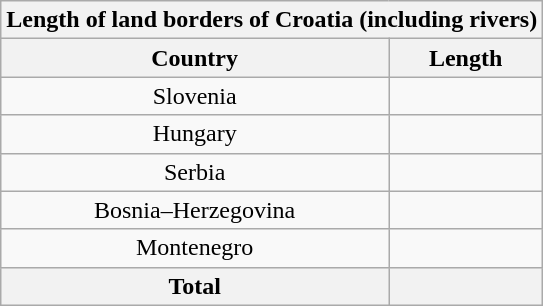<table class="wikitable sortable">
<tr>
<th colspan=5>Length of land borders of Croatia (including rivers)</th>
</tr>
<tr>
<th>Country</th>
<th>Length</th>
</tr>
<tr align=center>
<td>Slovenia</td>
<td></td>
</tr>
<tr align=center>
<td>Hungary</td>
<td></td>
</tr>
<tr align=center>
<td>Serbia</td>
<td></td>
</tr>
<tr align=center>
<td>Bosnia–Herzegovina</td>
<td></td>
</tr>
<tr align=center>
<td>Montenegro</td>
<td></td>
</tr>
<tr align=center sort=bottom>
<th>Total</th>
<th></th>
</tr>
</table>
